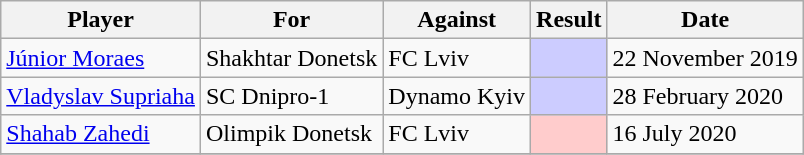<table class="wikitable sortable">
<tr>
<th>Player</th>
<th>For</th>
<th>Against</th>
<th>Result</th>
<th>Date</th>
</tr>
<tr>
<td> <a href='#'>Júnior Moraes</a></td>
<td>Shakhtar Donetsk</td>
<td>FC Lviv</td>
<td style="background:#ccf;"></td>
<td>22 November 2019</td>
</tr>
<tr>
<td> <a href='#'>Vladyslav Supriaha</a></td>
<td>SC Dnipro-1</td>
<td>Dynamo Kyiv</td>
<td style="background:#ccf;"></td>
<td>28 February 2020</td>
</tr>
<tr>
<td> <a href='#'>Shahab Zahedi</a></td>
<td>Olimpik Donetsk</td>
<td>FC Lviv</td>
<td style="background:#ffcccc;"></td>
<td>16 July 2020</td>
</tr>
<tr>
</tr>
</table>
